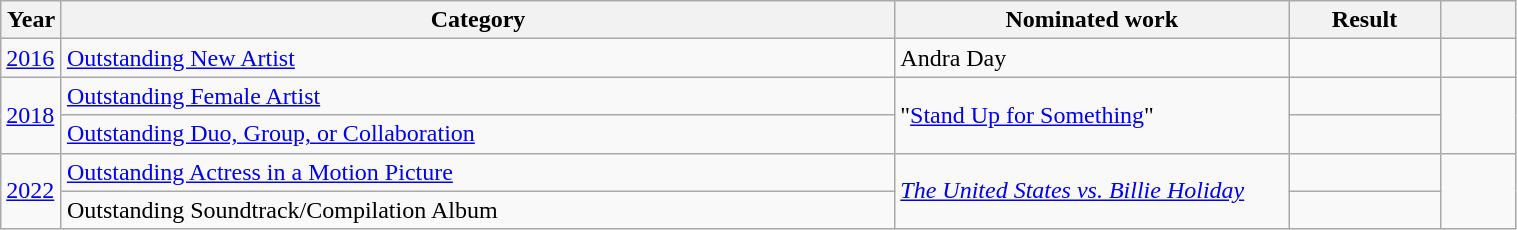<table class="wikitable" style="width:80%;">
<tr>
<th style="width:4%;">Year</th>
<th style="width:55%;">Category</th>
<th style="width:26%;">Nominated work</th>
<th style="width:10%;">Result</th>
<th width=5%></th>
</tr>
<tr>
<td><a href='#'>2016</a></td>
<td><a href='#'>Outstanding New Artist</a></td>
<td>Andra Day</td>
<td></td>
<td style="text-align:center;"></td>
</tr>
<tr>
<td rowspan="2"><a href='#'>2018</a></td>
<td><a href='#'>Outstanding Female Artist</a></td>
<td rowspan="2">"<a href='#'>Stand Up for Something</a>"</td>
<td></td>
<td style="text-align:center;" rowspan="2"></td>
</tr>
<tr>
<td><a href='#'>Outstanding Duo, Group, or Collaboration</a></td>
<td></td>
</tr>
<tr>
<td rowspan="2"><a href='#'>2022</a></td>
<td><a href='#'>Outstanding Actress in a Motion Picture</a></td>
<td rowspan="2"><em><a href='#'>The United States vs. Billie Holiday</a></em></td>
<td></td>
<td style="text-align:center;" rowspan="2"></td>
</tr>
<tr>
<td>Outstanding Soundtrack/Compilation Album</td>
<td></td>
</tr>
</table>
